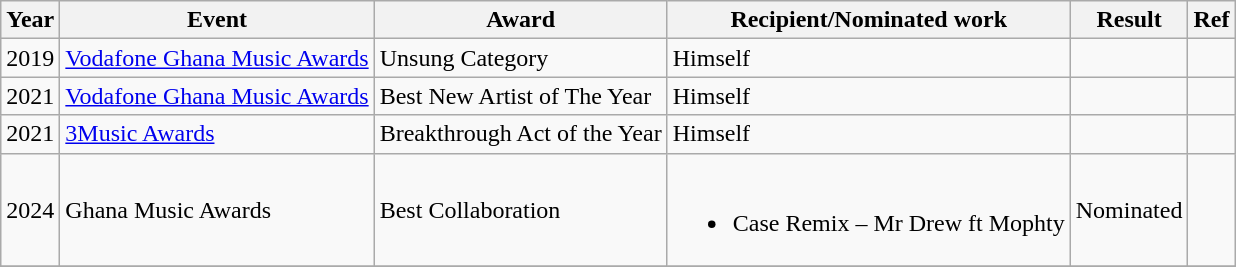<table class="wikitable">
<tr>
<th>Year</th>
<th>Event</th>
<th>Award</th>
<th>Recipient<strong>/Nominated work</strong></th>
<th>Result</th>
<th>Ref</th>
</tr>
<tr>
<td>2019</td>
<td><a href='#'>Vodafone Ghana Music Awards</a></td>
<td>Unsung Category</td>
<td>Himself</td>
<td></td>
<td></td>
</tr>
<tr>
<td>2021</td>
<td><a href='#'>Vodafone Ghana Music Awards</a></td>
<td>Best New Artist of The Year</td>
<td>Himself</td>
<td></td>
<td></td>
</tr>
<tr>
<td>2021</td>
<td><a href='#'>3Music Awards</a></td>
<td>Breakthrough Act of the Year</td>
<td>Himself</td>
<td></td>
<td></td>
</tr>
<tr>
<td>2024</td>
<td>Ghana Music Awards</td>
<td>Best Collaboration</td>
<td><br><ul><li>Case Remix – Mr Drew ft Mophty</li></ul></td>
<td>Nominated</td>
<td></td>
</tr>
<tr>
</tr>
</table>
